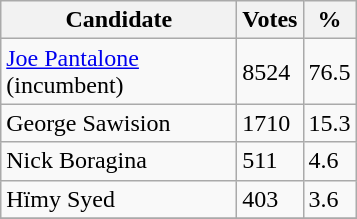<table class="wikitable">
<tr>
<th bgcolor="#DDDDFF" width="150px">Candidate</th>
<th bgcolor="#DDDDFF">Votes</th>
<th bgcolor="#DDDDFF">%</th>
</tr>
<tr>
<td><a href='#'>Joe Pantalone</a> (incumbent)</td>
<td>8524</td>
<td>76.5</td>
</tr>
<tr>
<td>George Sawision</td>
<td>1710</td>
<td>15.3</td>
</tr>
<tr>
<td>Nick Boragina</td>
<td>511</td>
<td>4.6</td>
</tr>
<tr>
<td>Hïmy Syed</td>
<td>403</td>
<td>3.6</td>
</tr>
<tr>
</tr>
</table>
